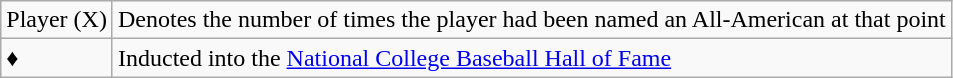<table class="wikitable">
<tr>
<td>Player (X)</td>
<td>Denotes the number of times the player had been named an All-American at that point</td>
</tr>
<tr>
<td>♦</td>
<td>Inducted into the <a href='#'>National College Baseball Hall of Fame</a></td>
</tr>
</table>
